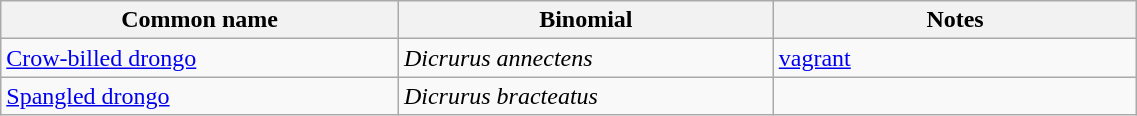<table style="width:60%;" class="wikitable">
<tr>
<th width=35%>Common name</th>
<th width=33%>Binomial</th>
<th width=32%>Notes</th>
</tr>
<tr>
<td><a href='#'>Crow-billed drongo</a></td>
<td><em>Dicrurus annectens</em></td>
<td><a href='#'>vagrant</a></td>
</tr>
<tr>
<td><a href='#'>Spangled drongo</a></td>
<td><em>Dicrurus bracteatus</em></td>
<td></td>
</tr>
</table>
